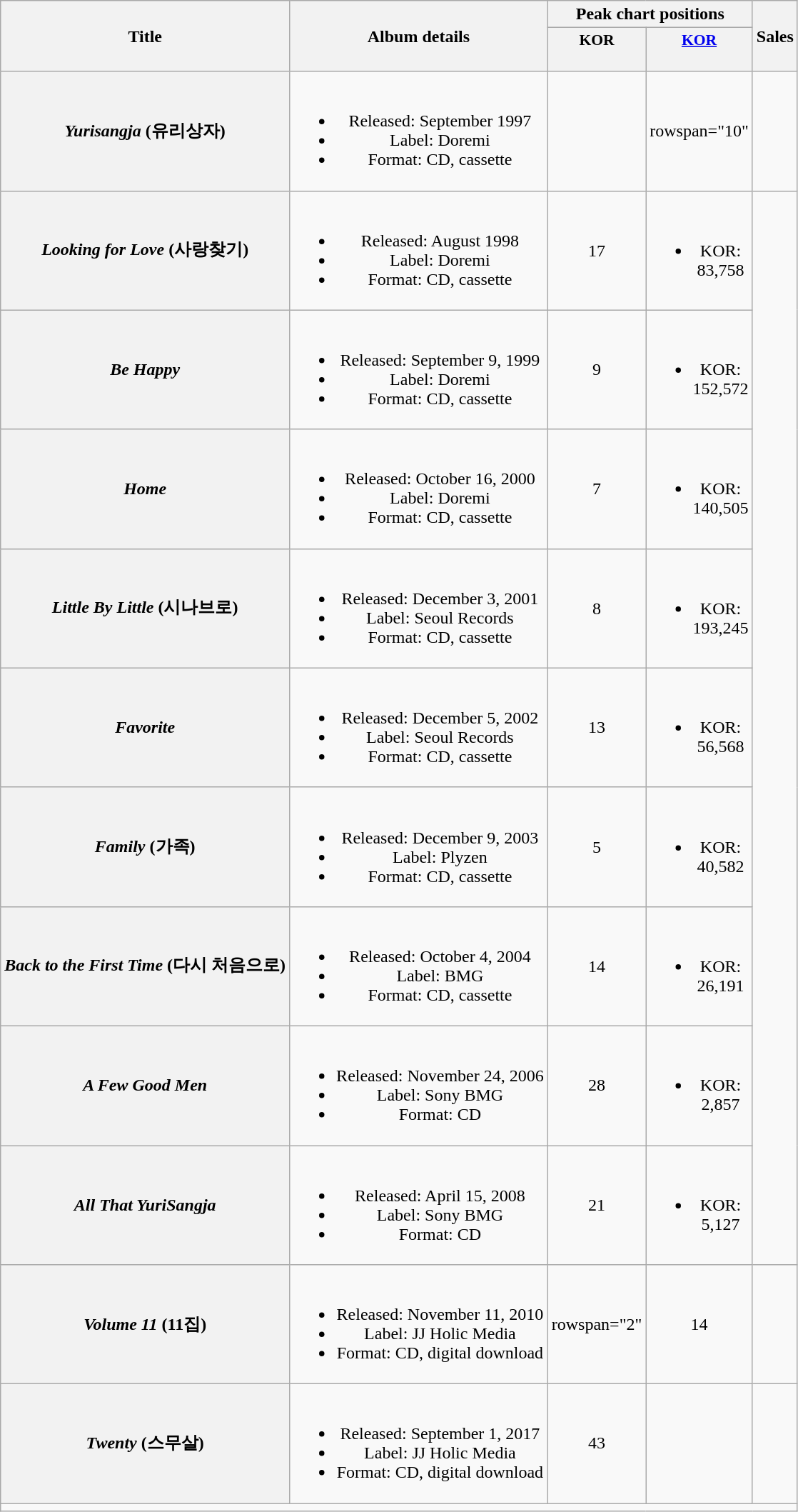<table class="wikitable plainrowheaders" style="text-align:center;">
<tr>
<th rowspan="2" scope="col">Title</th>
<th rowspan="2" scope="col">Album details</th>
<th colspan="2" scope="col">Peak chart positions</th>
<th rowspan="2" scope="col">Sales</th>
</tr>
<tr>
<th scope="col" style="width:2.5em;font-size:90%;">KOR<br><br></th>
<th scope="col" style="width:2.5em;font-size:90%;"><a href='#'>KOR<br></a><br></th>
</tr>
<tr>
<th scope="row"><em>Yurisangja</em> (유리상자)</th>
<td><br><ul><li>Released: September 1997</li><li>Label: Doremi</li><li>Format: CD, cassette</li></ul></td>
<td></td>
<td>rowspan="10" </td>
<td></td>
</tr>
<tr>
<th scope="row"><em>Looking for Love</em> (사랑찾기)</th>
<td><br><ul><li>Released: August 1998</li><li>Label: Doremi</li><li>Format: CD, cassette</li></ul></td>
<td>17</td>
<td><br><ul><li>KOR: 83,758</li></ul></td>
</tr>
<tr>
<th scope="row"><em>Be Happy</em></th>
<td><br><ul><li>Released: September 9, 1999</li><li>Label: Doremi</li><li>Format: CD, cassette</li></ul></td>
<td>9</td>
<td><br><ul><li>KOR: 152,572</li></ul></td>
</tr>
<tr>
<th scope="row"><em>Home</em></th>
<td><br><ul><li>Released: October 16, 2000</li><li>Label: Doremi</li><li>Format: CD, cassette</li></ul></td>
<td>7</td>
<td><br><ul><li>KOR: 140,505</li></ul></td>
</tr>
<tr>
<th scope="row"><em>Little By Little</em> (시나브로)</th>
<td><br><ul><li>Released: December 3, 2001</li><li>Label: Seoul Records</li><li>Format: CD, cassette</li></ul></td>
<td>8</td>
<td><br><ul><li>KOR: 193,245</li></ul></td>
</tr>
<tr>
<th scope="row"><em>Favorite</em></th>
<td><br><ul><li>Released: December 5, 2002</li><li>Label: Seoul Records</li><li>Format: CD, cassette</li></ul></td>
<td>13</td>
<td><br><ul><li>KOR: 56,568</li></ul></td>
</tr>
<tr>
<th scope="row"><em>Family</em> (가족)</th>
<td><br><ul><li>Released: December 9, 2003</li><li>Label: Plyzen</li><li>Format: CD, cassette</li></ul></td>
<td>5</td>
<td><br><ul><li>KOR: 40,582</li></ul></td>
</tr>
<tr>
<th scope="row"><em>Back to the First Time</em> (다시 처음으로)</th>
<td><br><ul><li>Released: October 4, 2004</li><li>Label: BMG</li><li>Format: CD, cassette</li></ul></td>
<td>14</td>
<td><br><ul><li>KOR: 26,191</li></ul></td>
</tr>
<tr>
<th scope="row"><em>A Few Good Men</em></th>
<td><br><ul><li>Released: November 24, 2006</li><li>Label: Sony BMG</li><li>Format: CD</li></ul></td>
<td>28</td>
<td><br><ul><li>KOR: 2,857</li></ul></td>
</tr>
<tr>
<th scope="row"><em>All That YuriSangja</em></th>
<td><br><ul><li>Released: April 15, 2008</li><li>Label: Sony BMG</li><li>Format: CD</li></ul></td>
<td>21</td>
<td><br><ul><li>KOR: 5,127</li></ul></td>
</tr>
<tr>
<th scope="row"><em>Volume 11</em> (11집)</th>
<td><br><ul><li>Released: November 11, 2010</li><li>Label: JJ Holic Media</li><li>Format: CD, digital download</li></ul></td>
<td>rowspan="2" </td>
<td>14</td>
<td></td>
</tr>
<tr>
<th scope="row"><em>Twenty</em> (스무살)</th>
<td><br><ul><li>Released: September 1, 2017</li><li>Label: JJ Holic Media</li><li>Format: CD, digital download</li></ul></td>
<td>43</td>
<td></td>
</tr>
<tr>
<td colspan="5"></td>
</tr>
</table>
